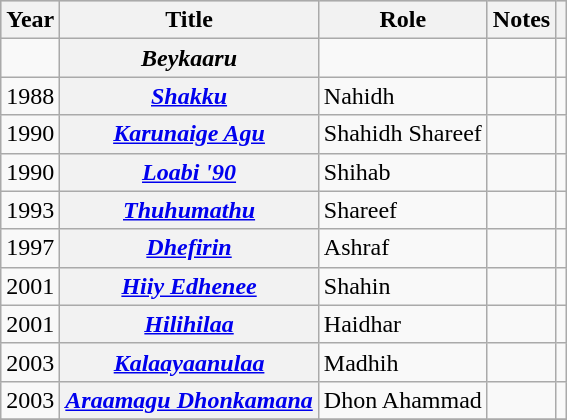<table class="wikitable sortable plainrowheaders">
<tr style="background:#ccc; text-align:center;">
<th scope="col">Year</th>
<th scope="col">Title</th>
<th scope="col">Role</th>
<th scope="col">Notes</th>
<th scope="col" class="unsortable"></th>
</tr>
<tr>
<td></td>
<th scope="row"><em>Beykaaru</em></th>
<td></td>
<td></td>
<td style="text-align: center;"></td>
</tr>
<tr>
<td>1988</td>
<th scope="row"><em><a href='#'>Shakku</a></em></th>
<td>Nahidh</td>
<td></td>
<td style="text-align: center;"></td>
</tr>
<tr>
<td>1990</td>
<th scope="row"><em><a href='#'>Karunaige Agu</a></em></th>
<td>Shahidh Shareef</td>
<td></td>
<td style="text-align: center;"></td>
</tr>
<tr>
<td>1990</td>
<th scope="row"><em><a href='#'>Loabi '90</a></em></th>
<td>Shihab</td>
<td></td>
<td style="text-align: center;"></td>
</tr>
<tr>
<td>1993</td>
<th scope="row"><em><a href='#'>Thuhumathu</a></em></th>
<td>Shareef</td>
<td></td>
<td style="text-align: center;"></td>
</tr>
<tr>
<td>1997</td>
<th scope="row"><em><a href='#'>Dhefirin</a></em></th>
<td>Ashraf</td>
<td></td>
<td style="text-align: center;"></td>
</tr>
<tr>
<td>2001</td>
<th scope="row"><em><a href='#'>Hiiy Edhenee</a></em></th>
<td>Shahin</td>
<td></td>
<td style="text-align: center;"></td>
</tr>
<tr>
<td>2001</td>
<th scope="row"><em><a href='#'>Hilihilaa</a></em></th>
<td>Haidhar</td>
<td></td>
<td style="text-align: center;"></td>
</tr>
<tr>
<td>2003</td>
<th scope="row"><em><a href='#'>Kalaayaanulaa</a></em></th>
<td>Madhih</td>
<td></td>
<td style="text-align: center;"></td>
</tr>
<tr>
<td>2003</td>
<th scope="row"><em><a href='#'>Araamagu Dhonkamana</a></em></th>
<td>Dhon Ahammad</td>
<td></td>
<td style="text-align: center;"></td>
</tr>
<tr>
</tr>
</table>
